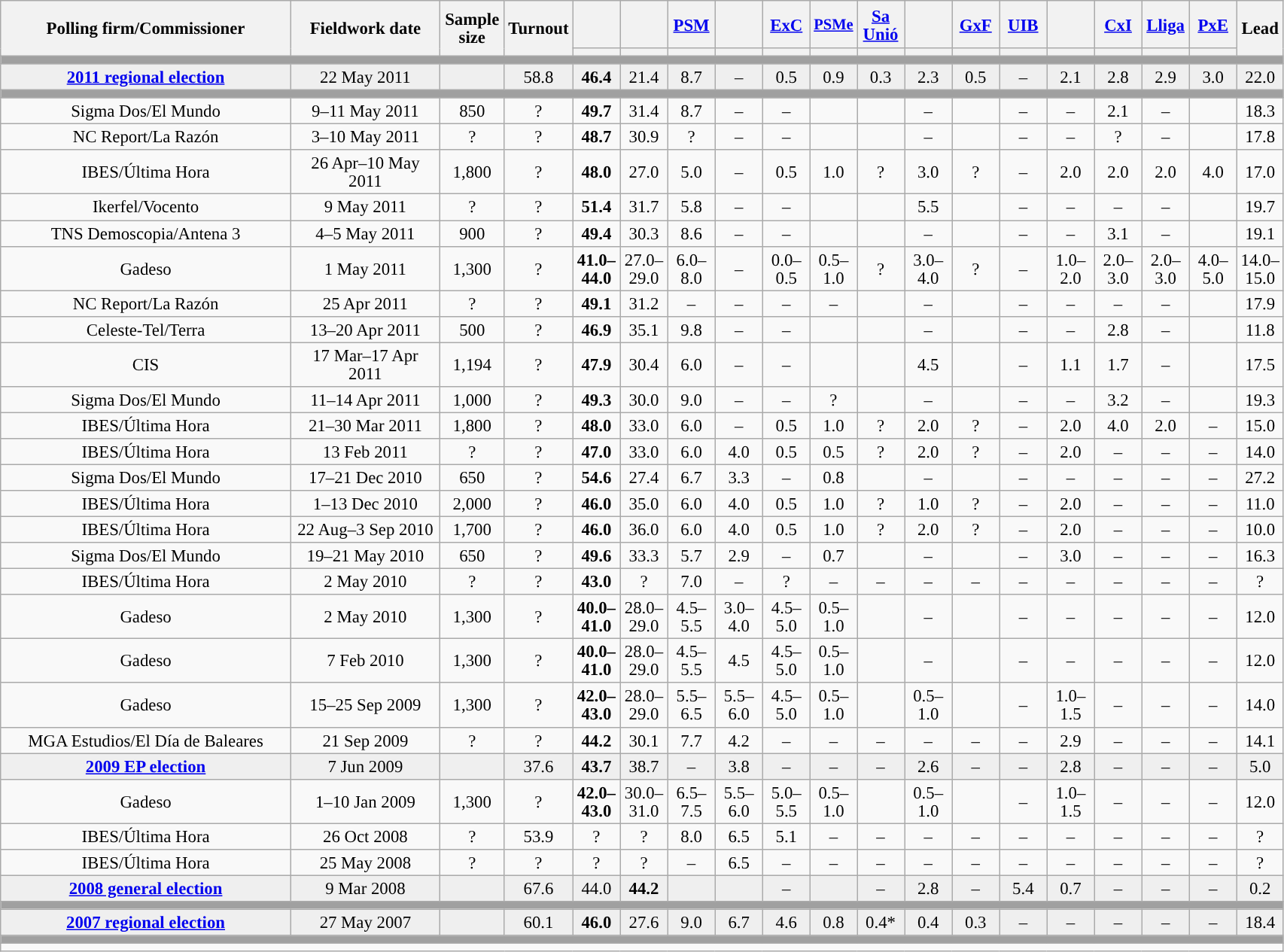<table class="wikitable collapsible collapsed" style="text-align:center; font-size:95%; line-height:16px;">
<tr style="height:42px;">
<th style="width:250px;" rowspan="2">Polling firm/Commissioner</th>
<th style="width:125px;" rowspan="2">Fieldwork date</th>
<th style="width:50px;" rowspan="2">Sample size</th>
<th style="width:45px;" rowspan="2">Turnout</th>
<th style="width:35px;"></th>
<th style="width:35px;"></th>
<th style="width:35px;"><a href='#'>PSM</a></th>
<th style="width:35px;"></th>
<th style="width:35px;"><a href='#'>ExC</a></th>
<th style="width:35px; font-size:90%;"><a href='#'>PSMe</a></th>
<th style="width:35px;"><a href='#'>Sa<br>Unió</a></th>
<th style="width:35px;"></th>
<th style="width:35px;"><a href='#'>GxF</a></th>
<th style="width:35px;"><a href='#'>UIB</a></th>
<th style="width:35px;"></th>
<th style="width:35px;"><a href='#'>CxI</a></th>
<th style="width:35px;"><a href='#'>Lliga</a></th>
<th style="width:35px;"><a href='#'>PxE</a></th>
<th style="width:30px;" rowspan="2">Lead</th>
</tr>
<tr>
<th style="color:inherit;background:"></th>
<th style="color:inherit;background:"></th>
<th style="color:inherit;background:"></th>
<th style="color:inherit;background:"></th>
<th style="color:inherit;background:"></th>
<th style="color:inherit;background:"></th>
<th style="color:inherit;background:"></th>
<th style="color:inherit;background:"></th>
<th style="color:inherit;background:"></th>
<th style="color:inherit;background:"></th>
<th style="color:inherit;background:"></th>
<th style="color:inherit;background:"></th>
<th style="color:inherit;background:"></th>
<th style="color:inherit;background:"></th>
</tr>
<tr>
<td colspan="19" style="background:#A0A0A0"></td>
</tr>
<tr style="background:#EFEFEF;">
<td><strong><a href='#'>2011 regional election</a></strong></td>
<td>22 May 2011</td>
<td></td>
<td>58.8</td>
<td><strong>46.4</strong><br></td>
<td>21.4<br></td>
<td>8.7<br></td>
<td>–</td>
<td>0.5<br></td>
<td>0.9<br></td>
<td>0.3<br></td>
<td>2.3<br></td>
<td>0.5<br></td>
<td>–</td>
<td>2.1<br></td>
<td>2.8<br></td>
<td>2.9<br></td>
<td>3.0<br></td>
<td style="background:">22.0</td>
</tr>
<tr>
<td colspan="19" style="background:#A0A0A0"></td>
</tr>
<tr>
<td>Sigma Dos/El Mundo</td>
<td>9–11 May 2011</td>
<td>850</td>
<td>?</td>
<td><strong>49.7</strong><br></td>
<td>31.4<br></td>
<td>8.7<br></td>
<td>–</td>
<td>–</td>
<td></td>
<td></td>
<td>–</td>
<td></td>
<td>–</td>
<td>–</td>
<td>2.1<br></td>
<td>–</td>
<td></td>
<td style="background:">18.3</td>
</tr>
<tr>
<td>NC Report/La Razón</td>
<td>3–10 May 2011</td>
<td>?</td>
<td>?</td>
<td><strong>48.7</strong><br></td>
<td>30.9<br></td>
<td>?<br></td>
<td>–</td>
<td>–</td>
<td></td>
<td></td>
<td>–</td>
<td></td>
<td>–</td>
<td>–</td>
<td>?<br></td>
<td>–</td>
<td></td>
<td style="background:">17.8</td>
</tr>
<tr>
<td>IBES/Última Hora</td>
<td>26 Apr–10 May 2011</td>
<td>1,800</td>
<td>?</td>
<td><strong>48.0</strong><br></td>
<td>27.0<br></td>
<td>5.0<br></td>
<td>–</td>
<td>0.5<br></td>
<td>1.0<br></td>
<td>?<br></td>
<td>3.0<br></td>
<td>?<br></td>
<td>–</td>
<td>2.0<br></td>
<td>2.0<br></td>
<td>2.0<br></td>
<td>4.0<br></td>
<td style="background:">17.0</td>
</tr>
<tr>
<td>Ikerfel/Vocento</td>
<td>9 May 2011</td>
<td>?</td>
<td>?</td>
<td><strong>51.4</strong><br></td>
<td>31.7<br></td>
<td>5.8<br></td>
<td>–</td>
<td>–</td>
<td></td>
<td></td>
<td>5.5<br></td>
<td></td>
<td>–</td>
<td>–</td>
<td>–</td>
<td>–</td>
<td></td>
<td style="background:">19.7</td>
</tr>
<tr>
<td>TNS Demoscopia/Antena 3</td>
<td>4–5 May 2011</td>
<td>900</td>
<td>?</td>
<td><strong>49.4</strong><br></td>
<td>30.3<br></td>
<td>8.6<br></td>
<td>–</td>
<td>–</td>
<td></td>
<td></td>
<td>–</td>
<td></td>
<td>–</td>
<td>–</td>
<td>3.1<br></td>
<td>–</td>
<td></td>
<td style="background:">19.1</td>
</tr>
<tr>
<td>Gadeso</td>
<td>1 May 2011</td>
<td>1,300</td>
<td>?</td>
<td><strong>41.0–<br>44.0</strong><br></td>
<td>27.0–<br>29.0<br></td>
<td>6.0–<br>8.0<br></td>
<td>–</td>
<td>0.0–<br>0.5<br></td>
<td>0.5–<br>1.0<br></td>
<td>?<br></td>
<td>3.0–<br>4.0<br></td>
<td>?<br></td>
<td>–</td>
<td>1.0–<br>2.0<br></td>
<td>2.0–<br>3.0<br></td>
<td>2.0–<br>3.0<br></td>
<td>4.0–<br>5.0<br></td>
<td style="background:">14.0–<br>15.0</td>
</tr>
<tr>
<td>NC Report/La Razón</td>
<td>25 Apr 2011</td>
<td>?</td>
<td>?</td>
<td><strong>49.1</strong><br></td>
<td>31.2<br></td>
<td>–</td>
<td>–</td>
<td>–</td>
<td>–</td>
<td></td>
<td>–</td>
<td></td>
<td>–</td>
<td>–</td>
<td>–</td>
<td>–</td>
<td></td>
<td style="background:">17.9</td>
</tr>
<tr>
<td>Celeste-Tel/Terra</td>
<td>13–20 Apr 2011</td>
<td>500</td>
<td>?</td>
<td><strong>46.9</strong><br></td>
<td>35.1<br></td>
<td>9.8<br></td>
<td>–</td>
<td>–</td>
<td></td>
<td></td>
<td>–</td>
<td></td>
<td>–</td>
<td>–</td>
<td>2.8<br></td>
<td>–</td>
<td></td>
<td style="background:">11.8</td>
</tr>
<tr>
<td>CIS</td>
<td>17 Mar–17 Apr 2011</td>
<td>1,194</td>
<td>?</td>
<td><strong>47.9</strong><br></td>
<td>30.4<br></td>
<td>6.0<br></td>
<td>–</td>
<td>–</td>
<td></td>
<td></td>
<td>4.5<br></td>
<td></td>
<td>–</td>
<td>1.1<br></td>
<td>1.7<br></td>
<td>–</td>
<td></td>
<td style="background:">17.5</td>
</tr>
<tr>
<td>Sigma Dos/El Mundo</td>
<td>11–14 Apr 2011</td>
<td>1,000</td>
<td>?</td>
<td><strong>49.3</strong><br></td>
<td>30.0<br></td>
<td>9.0<br></td>
<td>–</td>
<td>–</td>
<td>?<br></td>
<td></td>
<td>–</td>
<td></td>
<td>–</td>
<td>–</td>
<td>3.2<br></td>
<td>–</td>
<td></td>
<td style="background:">19.3</td>
</tr>
<tr>
<td>IBES/Última Hora</td>
<td>21–30 Mar 2011</td>
<td>1,800</td>
<td>?</td>
<td><strong>48.0</strong><br></td>
<td>33.0<br></td>
<td>6.0<br></td>
<td>–</td>
<td>0.5<br></td>
<td>1.0<br></td>
<td>?<br></td>
<td>2.0<br></td>
<td>?<br></td>
<td>–</td>
<td>2.0<br></td>
<td>4.0<br></td>
<td>2.0<br></td>
<td>–</td>
<td style="background:">15.0</td>
</tr>
<tr>
<td>IBES/Última Hora</td>
<td>13 Feb 2011</td>
<td>?</td>
<td>?</td>
<td><strong>47.0</strong><br></td>
<td>33.0<br></td>
<td>6.0<br></td>
<td>4.0<br></td>
<td>0.5<br></td>
<td>0.5<br></td>
<td>?<br></td>
<td>2.0<br></td>
<td>?<br></td>
<td>–</td>
<td>2.0<br></td>
<td>–</td>
<td>–</td>
<td>–</td>
<td style="background:">14.0</td>
</tr>
<tr>
<td>Sigma Dos/El Mundo</td>
<td>17–21 Dec 2010</td>
<td>650</td>
<td>?</td>
<td><strong>54.6</strong><br></td>
<td>27.4<br></td>
<td>6.7<br></td>
<td>3.3<br></td>
<td>–</td>
<td>0.8<br></td>
<td></td>
<td>–</td>
<td></td>
<td>–</td>
<td>–</td>
<td>–</td>
<td>–</td>
<td>–</td>
<td style="background:">27.2</td>
</tr>
<tr>
<td>IBES/Última Hora</td>
<td>1–13 Dec 2010</td>
<td>2,000</td>
<td>?</td>
<td><strong>46.0</strong><br></td>
<td>35.0<br></td>
<td>6.0<br></td>
<td>4.0<br></td>
<td>0.5<br></td>
<td>1.0<br></td>
<td>?<br></td>
<td>1.0<br></td>
<td>?<br></td>
<td>–</td>
<td>2.0<br></td>
<td>–</td>
<td>–</td>
<td>–</td>
<td style="background:">11.0</td>
</tr>
<tr>
<td>IBES/Última Hora</td>
<td>22 Aug–3 Sep 2010</td>
<td>1,700</td>
<td>?</td>
<td><strong>46.0</strong><br></td>
<td>36.0<br></td>
<td>6.0<br></td>
<td>4.0<br></td>
<td>0.5<br></td>
<td>1.0<br></td>
<td>?<br></td>
<td>2.0<br></td>
<td>?<br></td>
<td>–</td>
<td>2.0<br></td>
<td>–</td>
<td>–</td>
<td>–</td>
<td style="background:">10.0</td>
</tr>
<tr>
<td>Sigma Dos/El Mundo</td>
<td>19–21 May 2010</td>
<td>650</td>
<td>?</td>
<td><strong>49.6</strong><br></td>
<td>33.3<br></td>
<td>5.7<br></td>
<td>2.9<br></td>
<td>–</td>
<td>0.7<br></td>
<td></td>
<td>–</td>
<td></td>
<td>–</td>
<td>3.0<br></td>
<td>–</td>
<td>–</td>
<td>–</td>
<td style="background:">16.3</td>
</tr>
<tr>
<td>IBES/Última Hora</td>
<td>2 May 2010</td>
<td>?</td>
<td>?</td>
<td><strong>43.0</strong><br></td>
<td>?<br></td>
<td>7.0<br></td>
<td>–</td>
<td>?<br></td>
<td>–</td>
<td>–</td>
<td>–</td>
<td>–</td>
<td>–</td>
<td>–</td>
<td>–</td>
<td>–</td>
<td>–</td>
<td style="background:">?</td>
</tr>
<tr>
<td>Gadeso</td>
<td>2 May 2010</td>
<td>1,300</td>
<td>?</td>
<td><strong>40.0–<br>41.0</strong><br></td>
<td>28.0–<br>29.0<br></td>
<td>4.5–<br>5.5<br></td>
<td>3.0–<br>4.0<br></td>
<td>4.5–<br>5.0<br></td>
<td>0.5–<br>1.0<br></td>
<td></td>
<td>–</td>
<td></td>
<td>–</td>
<td>–</td>
<td>–</td>
<td>–</td>
<td>–</td>
<td style="background:">12.0</td>
</tr>
<tr>
<td>Gadeso</td>
<td>7 Feb 2010</td>
<td>1,300</td>
<td>?</td>
<td><strong>40.0–<br>41.0</strong><br></td>
<td>28.0–<br>29.0<br></td>
<td>4.5–<br>5.5<br></td>
<td>4.5<br></td>
<td>4.5–<br>5.0<br></td>
<td>0.5–<br>1.0<br></td>
<td></td>
<td>–</td>
<td></td>
<td>–</td>
<td>–</td>
<td>–</td>
<td>–</td>
<td>–</td>
<td style="background:">12.0</td>
</tr>
<tr>
<td>Gadeso</td>
<td>15–25 Sep 2009</td>
<td>1,300</td>
<td>?</td>
<td><strong>42.0–<br>43.0</strong><br></td>
<td>28.0–<br>29.0<br></td>
<td>5.5–<br>6.5<br></td>
<td>5.5–<br>6.0<br></td>
<td>4.5–<br>5.0<br></td>
<td>0.5–<br>1.0<br></td>
<td></td>
<td>0.5–<br>1.0<br></td>
<td></td>
<td>–</td>
<td>1.0–<br>1.5<br></td>
<td>–</td>
<td>–</td>
<td>–</td>
<td style="background:">14.0</td>
</tr>
<tr>
<td>MGA Estudios/El Día de Baleares</td>
<td>21 Sep 2009</td>
<td>?</td>
<td>?</td>
<td><strong>44.2</strong></td>
<td>30.1</td>
<td>7.7</td>
<td>4.2</td>
<td>–</td>
<td>–</td>
<td>–</td>
<td>–</td>
<td>–</td>
<td>–</td>
<td>2.9</td>
<td>–</td>
<td>–</td>
<td>–</td>
<td style="background:">14.1</td>
</tr>
<tr style="background:#EFEFEF;">
<td><strong><a href='#'>2009 EP election</a></strong></td>
<td>7 Jun 2009</td>
<td></td>
<td>37.6</td>
<td><strong>43.7</strong><br></td>
<td>38.7<br></td>
<td>–</td>
<td>3.8<br></td>
<td>–</td>
<td>–</td>
<td>–</td>
<td>2.6<br></td>
<td>–</td>
<td>–</td>
<td>2.8<br></td>
<td>–</td>
<td>–</td>
<td>–</td>
<td style="background:">5.0</td>
</tr>
<tr>
<td>Gadeso</td>
<td>1–10 Jan 2009</td>
<td>1,300</td>
<td>?</td>
<td><strong>42.0–<br>43.0</strong><br></td>
<td>30.0–<br>31.0<br></td>
<td>6.5–<br>7.5<br></td>
<td>5.5–<br>6.0<br></td>
<td>5.0–<br>5.5<br></td>
<td>0.5–<br>1.0<br></td>
<td></td>
<td>0.5–<br>1.0<br></td>
<td></td>
<td>–</td>
<td>1.0–<br>1.5<br></td>
<td>–</td>
<td>–</td>
<td>–</td>
<td style="background:">12.0</td>
</tr>
<tr>
<td>IBES/Última Hora</td>
<td>26 Oct 2008</td>
<td>?</td>
<td>53.9</td>
<td>?<br></td>
<td>?<br></td>
<td>8.0<br></td>
<td>6.5<br></td>
<td>5.1<br></td>
<td>–</td>
<td>–</td>
<td>–</td>
<td>–</td>
<td>–</td>
<td>–</td>
<td>–</td>
<td>–</td>
<td>–</td>
<td style="background:">?</td>
</tr>
<tr>
<td>IBES/Última Hora</td>
<td>25 May 2008</td>
<td>?</td>
<td>?</td>
<td>?<br></td>
<td>?<br></td>
<td>–</td>
<td>6.5<br></td>
<td>–</td>
<td>–</td>
<td>–</td>
<td>–</td>
<td>–</td>
<td>–</td>
<td>–</td>
<td>–</td>
<td>–</td>
<td>–</td>
<td style="background:">?</td>
</tr>
<tr style="background:#EFEFEF;">
<td><strong><a href='#'>2008 general election</a></strong></td>
<td>9 Mar 2008</td>
<td></td>
<td>67.6</td>
<td>44.0</td>
<td><strong>44.2</strong></td>
<td></td>
<td></td>
<td>–</td>
<td></td>
<td>–</td>
<td>2.8</td>
<td>–</td>
<td>5.4</td>
<td>0.7</td>
<td>–</td>
<td>–</td>
<td>–</td>
<td style="background:">0.2</td>
</tr>
<tr>
<td colspan="19" style="background:#A0A0A0"></td>
</tr>
<tr style="background:#EFEFEF;">
<td><strong><a href='#'>2007 regional election</a></strong></td>
<td>27 May 2007</td>
<td></td>
<td>60.1</td>
<td><strong>46.0</strong><br></td>
<td>27.6<br></td>
<td>9.0<br></td>
<td>6.7<br></td>
<td>4.6<br></td>
<td>0.8<br></td>
<td>0.4*<br></td>
<td>0.4<br></td>
<td>0.3<br></td>
<td>–</td>
<td>–</td>
<td>–</td>
<td>–</td>
<td>–</td>
<td style="background:">18.4</td>
</tr>
<tr>
<td colspan="19" style="background:#A0A0A0"></td>
</tr>
<tr>
<td align="left" colspan="19"></td>
</tr>
</table>
